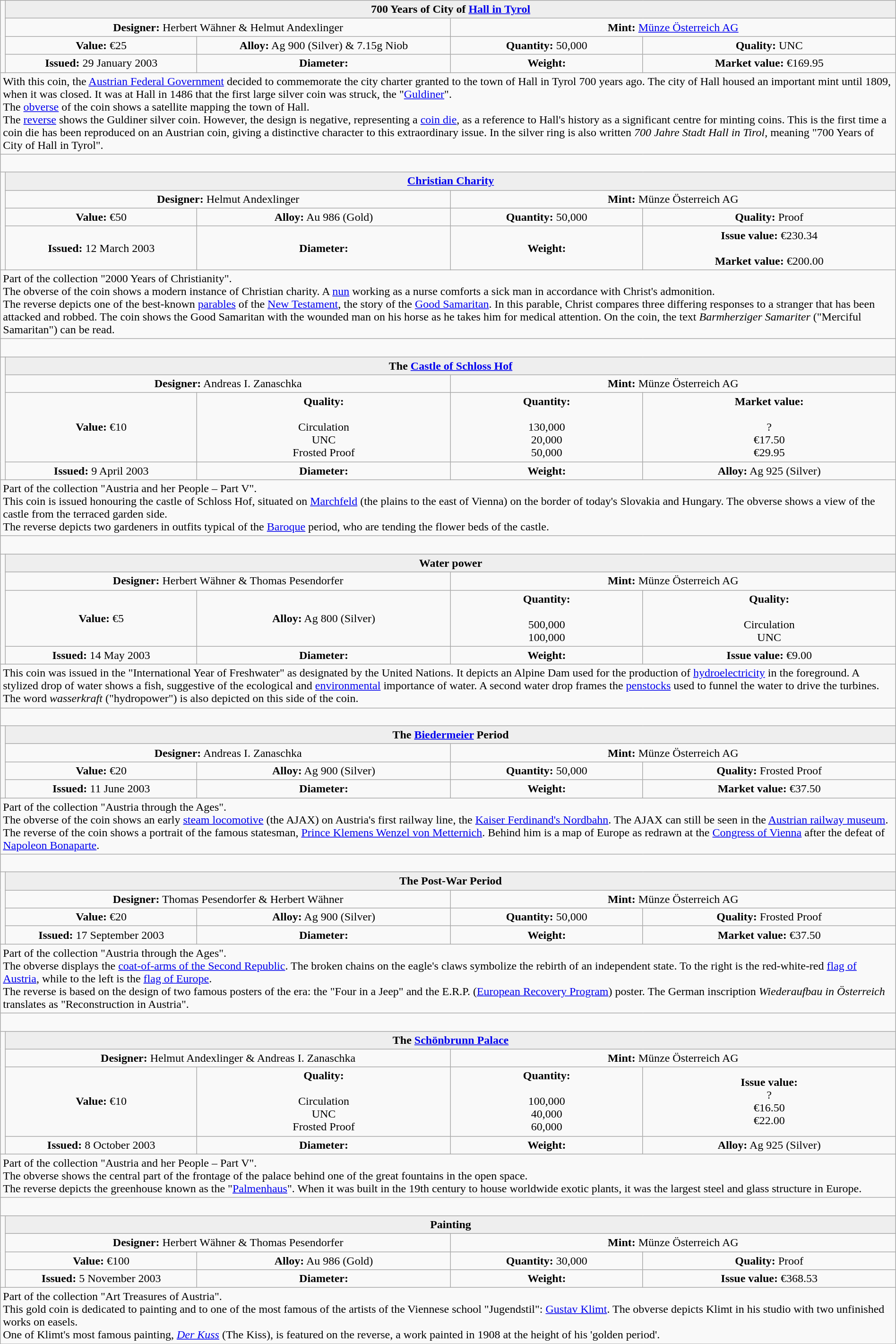<table class="wikitable" width="100%">
<tr>
<td rowspan=4 width="330px" nowrap align=center></td>
<th colspan="4" align=center style="background:#eeeeee;">700 Years of City of <a href='#'>Hall in Tyrol</a></th>
</tr>
<tr>
<td colspan="2" width="50%" align=center><strong>Designer:</strong> Herbert Wähner & Helmut Andexlinger</td>
<td colspan="2" width="50%" align=center><strong>Mint:</strong> <a href='#'>Münze Österreich AG</a></td>
</tr>
<tr>
<td align=center><strong>Value:</strong> €25</td>
<td align=center><strong>Alloy:</strong> Ag 900 (Silver) & 7.15g Niob</td>
<td align=center><strong>Quantity:</strong> 50,000</td>
<td align=center><strong>Quality:</strong> UNC</td>
</tr>
<tr>
<td align=center><strong>Issued:</strong> 29 January 2003</td>
<td align=center><strong>Diameter:</strong> </td>
<td align=center><strong>Weight:</strong> </td>
<td align=center><strong>Market value:</strong> €169.95</td>
</tr>
<tr>
<td colspan="5" align=left>With this coin, the <a href='#'>Austrian Federal Government</a> decided to commemorate the city charter granted to the town of Hall in Tyrol 700 years ago. The city of Hall housed an important mint until 1809, when it was closed. It was at Hall in 1486 that the first large silver coin was struck, the "<a href='#'>Guldiner</a>".<br>The <a href='#'>obverse</a> of the coin shows a satellite mapping the town of Hall.<br>The <a href='#'>reverse</a> shows the Guldiner silver coin. However, the design is negative, representing a <a href='#'>coin die</a>, as a reference to Hall's history as a significant centre for minting coins. This is the first time a coin die has been reproduced on an Austrian coin, giving a distinctive character to this extraordinary issue. In the silver ring is also written <em>700 Jahre Stadt Hall in Tirol</em>, meaning "700 Years of City of Hall in Tyrol".</td>
</tr>
<tr>
<td colspan="5"> </td>
</tr>
<tr>
<td rowspan=4 width="330px" nowrap align=center></td>
<th colspan="4" align=center style="background:#eeeeee;"><a href='#'>Christian Charity</a></th>
</tr>
<tr>
<td colspan="2" width="50%" align=center><strong>Designer:</strong> Helmut Andexlinger</td>
<td colspan="2" width="50%" align=center><strong>Mint:</strong> Münze Österreich AG</td>
</tr>
<tr>
<td align=center><strong>Value:</strong> €50</td>
<td align=center><strong>Alloy:</strong> Au 986 (Gold)</td>
<td align=center><strong>Quantity:</strong> 50,000</td>
<td align=center><strong>Quality:</strong> Proof</td>
</tr>
<tr>
<td align=center><strong>Issued:</strong> 12 March 2003</td>
<td align=center><strong>Diameter:</strong> </td>
<td align=center><strong>Weight:</strong> </td>
<td align=center><strong>Issue value:</strong> €230.34<br><br><strong>Market value:</strong> €200.00</td>
</tr>
<tr>
<td colspan="5" align=left>Part of the collection "2000 Years of Christianity".<br>The obverse of the coin shows a modern instance of Christian charity. A <a href='#'>nun</a> working as a nurse comforts a sick man in accordance with Christ's admonition.<br>The reverse depicts one of the best-known <a href='#'>parables</a> of the <a href='#'>New Testament</a>, the story of the <a href='#'>Good Samaritan</a>. In this parable, Christ compares three differing responses to a stranger that has been attacked and robbed. The coin shows the Good Samaritan with the wounded man on his horse as he takes him for medical attention. On the coin, the text <em>Barmherziger Samariter</em> ("Merciful Samaritan") can be read.</td>
</tr>
<tr>
<td colspan="5"> </td>
</tr>
<tr>
<td rowspan=4 width="330px" nowrap align=center></td>
<th colspan="4" align=center style="background:#eeeeee;">The <a href='#'>Castle of Schloss Hof</a></th>
</tr>
<tr>
<td colspan="2" width="50%" align=center><strong>Designer:</strong> Andreas I. Zanaschka</td>
<td colspan="2" width="50%" align=center><strong>Mint:</strong> Münze Österreich AG</td>
</tr>
<tr>
<td align=center><strong>Value:</strong> €10</td>
<td align=center><strong>Quality:</strong><br><br>Circulation<br>
UNC<br>
Frosted Proof</td>
<td align=center><strong>Quantity:</strong><br><br>130,000<br>
20,000<br>
50,000</td>
<td align=center><strong>Market value:</strong><br><br>?<br>
€17.50<br>
€29.95</td>
</tr>
<tr>
<td align=center><strong>Issued:</strong> 9 April 2003</td>
<td align=center><strong>Diameter:</strong> </td>
<td align=center><strong>Weight:</strong> </td>
<td align=center><strong>Alloy:</strong> Ag 925 (Silver)</td>
</tr>
<tr>
<td colspan="5" align=left>Part of the collection "Austria and her People – Part V".<br>This coin is issued honouring the castle of Schloss Hof, situated on <a href='#'>Marchfeld</a> (the plains to the east of Vienna) on the border of today's Slovakia and Hungary. The obverse shows a view of the castle from the terraced garden side.<br>The reverse depicts two gardeners in outfits typical of the <a href='#'>Baroque</a> period, who are tending the flower beds of the castle.</td>
</tr>
<tr>
<td colspan="5"> </td>
</tr>
<tr>
<td rowspan=4 width="330px" nowrap align=center></td>
<th colspan="4" align=center style="background:#eeeeee;">Water power</th>
</tr>
<tr>
<td colspan="2" width="50%" align=center><strong>Designer:</strong> Herbert Wähner & Thomas Pesendorfer</td>
<td colspan="2" width="50%" align=center><strong>Mint:</strong> Münze Österreich AG</td>
</tr>
<tr>
<td align=center><strong>Value:</strong> €5</td>
<td align=center><strong>Alloy:</strong> Ag 800 (Silver)</td>
<td align=center><strong>Quantity:</strong><br><br>500,000<br>
100,000</td>
<td align=center><strong>Quality:</strong><br><br>Circulation<br>
UNC</td>
</tr>
<tr>
<td align=center><strong>Issued:</strong> 14 May 2003</td>
<td align=center><strong>Diameter:</strong> </td>
<td align=center><strong>Weight:</strong> </td>
<td align=center><strong>Issue value:</strong> €9.00</td>
</tr>
<tr>
<td colspan="5" align=left>This coin was issued in the "International Year of Freshwater" as designated by the United Nations. It depicts an Alpine Dam used for the production of <a href='#'>hydroelectricity</a> in the foreground. A stylized drop of water shows a fish, suggestive of the ecological and <a href='#'>environmental</a> importance of water. A second water drop frames the <a href='#'>penstocks</a> used to funnel the water to drive the turbines. The word <em>wasserkraft</em> ("hydropower") is also depicted on this side of the coin.</td>
</tr>
<tr>
<td colspan="5"> </td>
</tr>
<tr>
<td rowspan=4 width="330px" nowrap align=center></td>
<th colspan="4" align=center style="background:#eeeeee;">The <a href='#'>Biedermeier</a> Period</th>
</tr>
<tr>
<td colspan="2" width="50%" align=center><strong>Designer:</strong> Andreas I. Zanaschka</td>
<td colspan="2" width="50%" align=center><strong>Mint:</strong> Münze Österreich AG</td>
</tr>
<tr>
<td align=center><strong>Value:</strong> €20</td>
<td align=center><strong>Alloy:</strong> Ag 900 (Silver)</td>
<td align=center><strong>Quantity:</strong> 50,000</td>
<td align=center><strong>Quality:</strong> Frosted Proof</td>
</tr>
<tr>
<td align=center><strong>Issued:</strong> 11 June 2003</td>
<td align=center><strong>Diameter:</strong> </td>
<td align=center><strong>Weight:</strong> </td>
<td align=center><strong>Market value:</strong> €37.50</td>
</tr>
<tr>
<td colspan="5" align=left>Part of the collection "Austria through the Ages".<br>The obverse of the coin shows an early <a href='#'>steam locomotive</a> (the AJAX) on Austria's first railway line, the <a href='#'>Kaiser Ferdinand's Nordbahn</a>. The AJAX can still be seen in the <a href='#'>Austrian railway museum</a>.<br>The reverse of the coin shows a portrait of the famous statesman, <a href='#'>Prince Klemens Wenzel von Metternich</a>. Behind him is a map of Europe as redrawn at the <a href='#'>Congress of Vienna</a> after the defeat of <a href='#'>Napoleon Bonaparte</a>.</td>
</tr>
<tr>
<td colspan="5"> </td>
</tr>
<tr>
<td rowspan=4 width="330px" nowrap align=center></td>
<th colspan="4" align=center style="background:#eeeeee;">The Post-War Period</th>
</tr>
<tr>
<td colspan="2" width="50%" align=center><strong>Designer:</strong> Thomas Pesendorfer & Herbert Wähner</td>
<td colspan="2" width="50%" align=center><strong>Mint:</strong> Münze Österreich AG</td>
</tr>
<tr>
<td align=center><strong>Value:</strong> €20</td>
<td align=center><strong>Alloy:</strong> Ag 900 (Silver)</td>
<td align=center><strong>Quantity:</strong> 50,000</td>
<td align=center><strong>Quality:</strong> Frosted Proof</td>
</tr>
<tr>
<td align=center><strong>Issued:</strong> 17 September 2003</td>
<td align=center><strong>Diameter:</strong> </td>
<td align=center><strong>Weight:</strong> </td>
<td align=center><strong>Market value:</strong> €37.50</td>
</tr>
<tr>
<td colspan="5" align=left>Part of the collection "Austria through the Ages".<br>The obverse displays the <a href='#'>coat-of-arms of the Second Republic</a>. The broken chains on the eagle's claws symbolize the rebirth of an independent state. To the right is the red-white-red <a href='#'>flag of Austria</a>, while to the left is the <a href='#'>flag of Europe</a>.<br>The reverse is based on the design of two famous posters of the era: the "Four in a Jeep" and the E.R.P. (<a href='#'>European Recovery Program</a>) poster. The German inscription <em>Wiederaufbau in Österreich</em> translates as "Reconstruction in Austria".</td>
</tr>
<tr>
<td colspan="5"> </td>
</tr>
<tr>
<td rowspan=4 width="330px" nowrap align=center></td>
<th colspan="4" align=center style="background:#eeeeee;">The <a href='#'>Schönbrunn Palace</a></th>
</tr>
<tr>
<td colspan="2" width="50%" align=center><strong>Designer:</strong> Helmut Andexlinger & Andreas I. Zanaschka</td>
<td colspan="2" width="50%" align=center><strong>Mint:</strong> Münze Österreich AG</td>
</tr>
<tr>
<td align=center><strong>Value:</strong> €10</td>
<td align=center><strong>Quality:</strong><br><br>Circulation<br>
UNC<br>
Frosted Proof</td>
<td align=center><strong>Quantity:</strong><br><br>100,000<br>
40,000<br>
60,000</td>
<td align=center><strong>Issue value:</strong><br>?<br> 
€16.50<br> 
€22.00</td>
</tr>
<tr>
<td align=center><strong>Issued:</strong> 8 October 2003</td>
<td align=center><strong>Diameter:</strong> </td>
<td align=center><strong>Weight:</strong> </td>
<td align=center><strong>Alloy:</strong> Ag 925 (Silver)</td>
</tr>
<tr>
<td colspan="5" align=left>Part of the collection "Austria and her People – Part V".<br>The obverse shows the central part of the frontage of the palace behind one of the great fountains in the open space.<br>The reverse depicts the greenhouse known as the "<a href='#'>Palmenhaus</a>". When it was built in the 19th century to house worldwide exotic plants, it was the largest steel and glass structure in Europe.</td>
</tr>
<tr>
<td colspan="5"> </td>
</tr>
<tr>
<td rowspan=4 width="330px" nowrap align=center></td>
<th colspan="4" align=center style="background:#eeeeee;">Painting</th>
</tr>
<tr>
<td colspan="2" width="50%" align=center><strong>Designer:</strong> Herbert Wähner & Thomas Pesendorfer</td>
<td colspan="2" width="50%" align=center><strong>Mint:</strong> Münze Österreich AG</td>
</tr>
<tr>
<td align=center><strong>Value:</strong> €100</td>
<td align=center><strong>Alloy:</strong> Au 986 (Gold)</td>
<td align=center><strong>Quantity:</strong> 30,000</td>
<td align=center><strong>Quality:</strong> Proof</td>
</tr>
<tr>
<td align=center><strong>Issued:</strong> 5 November 2003</td>
<td align=center><strong>Diameter:</strong> </td>
<td align=center><strong>Weight:</strong> </td>
<td align=center><strong>Issue value:</strong> €368.53</td>
</tr>
<tr>
<td colspan="5" align=left>Part of the collection "Art Treasures of Austria".<br>This gold coin is dedicated to painting and to one of the most famous of the artists of the Viennese school "Jugendstil": <a href='#'>Gustav Klimt</a>. The obverse depicts Klimt in his studio with two unfinished works on easels.<br>One of Klimt's most famous painting, <em><a href='#'>Der Kuss</a></em> (The Kiss), is featured on the reverse, a work painted in 1908 at the height of his 'golden period'.</td>
</tr>
<tr>
</tr>
</table>
